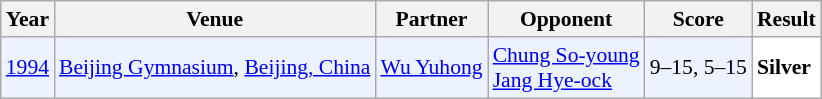<table class="sortable wikitable" style="font-size: 90%;">
<tr>
<th>Year</th>
<th>Venue</th>
<th>Partner</th>
<th>Opponent</th>
<th>Score</th>
<th>Result</th>
</tr>
<tr style="background:#ECF2FF">
<td align="center"><a href='#'>1994</a></td>
<td align="left"><a href='#'>Beijing Gymnasium</a>, <a href='#'>Beijing, China</a></td>
<td align="left"> <a href='#'>Wu Yuhong</a></td>
<td align="left"> <a href='#'>Chung So-young</a> <br>  <a href='#'>Jang Hye-ock</a></td>
<td align="left">9–15, 5–15</td>
<td style="text-align:left; background:white"> <strong>Silver</strong></td>
</tr>
</table>
